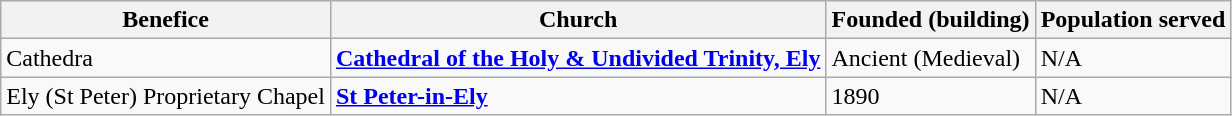<table class="wikitable">
<tr>
<th>Benefice</th>
<th>Church</th>
<th>Founded (building)</th>
<th>Population served<strong></strong></th>
</tr>
<tr>
<td>Cathedra</td>
<td><a href='#'><strong>Cathedral of the Holy & Undivided Trinity, Ely</strong></a></td>
<td>Ancient (Medieval)</td>
<td>N/A</td>
</tr>
<tr>
<td>Ely (St Peter) Proprietary Chapel</td>
<td><strong><a href='#'>St Peter-in-Ely</a></strong></td>
<td>1890</td>
<td>N/A</td>
</tr>
</table>
